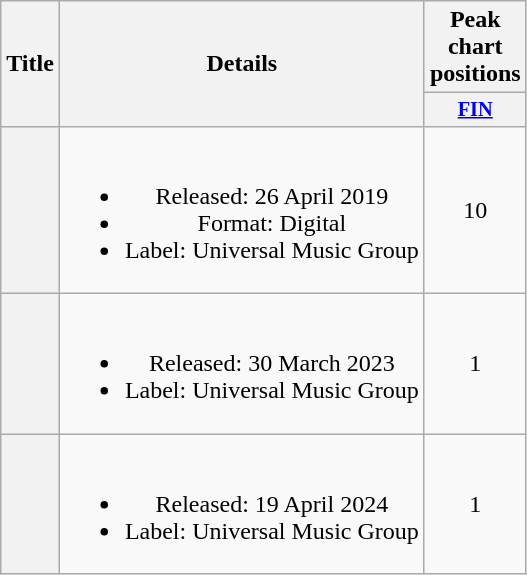<table class="wikitable plainrowheaders" style="text-align:center;">
<tr>
<th scope="col" rowspan="2">Title</th>
<th scope="col" rowspan="2">Details</th>
<th scope="col" colspan="1">Peak chart positions</th>
</tr>
<tr>
<th scope="col" style="width:3em;font-size:85%;"><a href='#'>FIN</a><br></th>
</tr>
<tr>
<th scope="row"></th>
<td><br><ul><li>Released: 26 April 2019</li><li>Format: Digital</li><li>Label: Universal Music Group</li></ul></td>
<td>10</td>
</tr>
<tr>
<th scope="row"></th>
<td><br><ul><li>Released: 30 March 2023</li><li>Label: Universal Music Group</li></ul></td>
<td>1</td>
</tr>
<tr>
<th scope="row"></th>
<td><br><ul><li>Released: 19 April 2024</li><li>Label: Universal Music Group</li></ul></td>
<td>1</td>
</tr>
</table>
